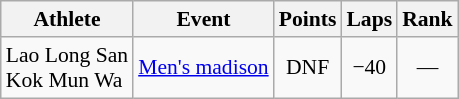<table class=wikitable style=font-size:90%;text-align:center>
<tr>
<th>Athlete</th>
<th>Event</th>
<th>Points</th>
<th>Laps</th>
<th>Rank</th>
</tr>
<tr>
<td align=left>Lao Long San<br>Kok Mun Wa</td>
<td align=left><a href='#'>Men's madison</a></td>
<td>DNF</td>
<td>−40</td>
<td>—</td>
</tr>
</table>
